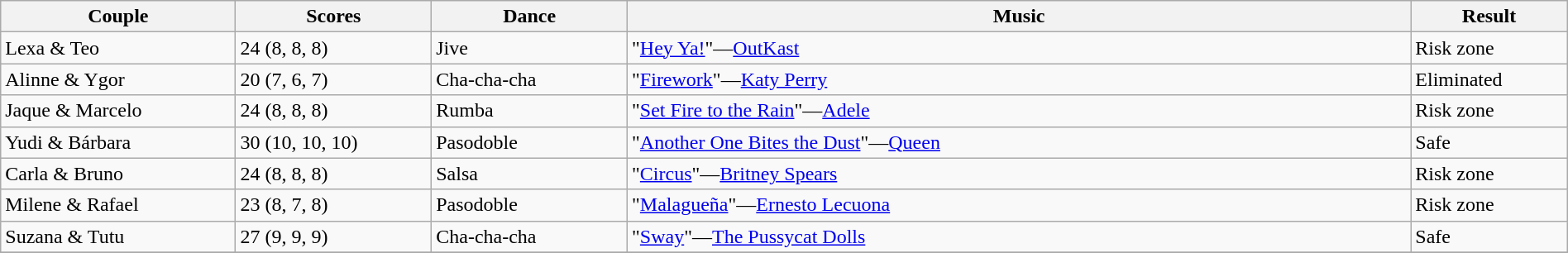<table class="wikitable sortable" style="width:100%;">
<tr>
<th style="width:15.0%;">Couple</th>
<th style="width:12.5%;">Scores</th>
<th style="width:12.5%;">Dance</th>
<th style="width:50.0%;">Music</th>
<th style="width:10.0%;">Result</th>
</tr>
<tr>
<td>Lexa & Teo</td>
<td>24 (8, 8, 8)</td>
<td>Jive</td>
<td>"<a href='#'>Hey Ya!</a>"—<a href='#'>OutKast</a></td>
<td>Risk zone</td>
</tr>
<tr>
<td>Alinne & Ygor</td>
<td>20 (7, 6, 7)</td>
<td>Cha-cha-cha</td>
<td>"<a href='#'>Firework</a>"—<a href='#'>Katy Perry</a></td>
<td>Eliminated</td>
</tr>
<tr>
<td>Jaque & Marcelo</td>
<td>24 (8, 8, 8)</td>
<td>Rumba</td>
<td>"<a href='#'>Set Fire to the Rain</a>"—<a href='#'>Adele</a></td>
<td>Risk zone</td>
</tr>
<tr>
<td>Yudi & Bárbara</td>
<td>30 (10, 10, 10)</td>
<td>Pasodoble</td>
<td>"<a href='#'>Another One Bites the Dust</a>"—<a href='#'>Queen</a></td>
<td>Safe</td>
</tr>
<tr>
<td>Carla & Bruno</td>
<td>24 (8, 8, 8)</td>
<td>Salsa</td>
<td>"<a href='#'>Circus</a>"—<a href='#'>Britney Spears</a></td>
<td>Risk zone</td>
</tr>
<tr>
<td>Milene & Rafael</td>
<td>23 (8, 7, 8)</td>
<td>Pasodoble</td>
<td>"<a href='#'>Malagueña</a>"—<a href='#'>Ernesto Lecuona</a></td>
<td>Risk zone</td>
</tr>
<tr>
<td>Suzana & Tutu</td>
<td>27 (9, 9, 9)</td>
<td>Cha-cha-cha</td>
<td>"<a href='#'>Sway</a>"—<a href='#'>The Pussycat Dolls</a></td>
<td>Safe</td>
</tr>
<tr>
</tr>
</table>
